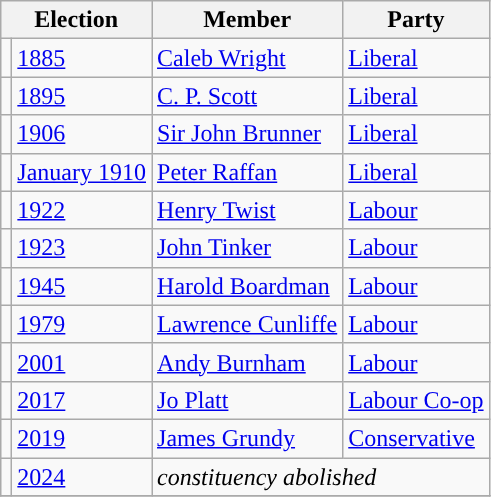<table class="wikitable">
<tr>
<th colspan="2">Election</th>
<th>Member</th>
<th>Party</th>
</tr>
<tr>
<td style="color:inherit;background-color: "></td>
<td><a href='#'>1885</a></td>
<td><a href='#'>Caleb Wright</a></td>
<td><a href='#'>Liberal</a></td>
</tr>
<tr>
<td style="color:inherit;background-color: "></td>
<td><a href='#'>1895</a></td>
<td><a href='#'>C. P. Scott</a></td>
<td><a href='#'>Liberal</a></td>
</tr>
<tr>
<td style="color:inherit;background-color: "></td>
<td><a href='#'>1906</a></td>
<td><a href='#'>Sir John Brunner</a></td>
<td><a href='#'>Liberal</a></td>
</tr>
<tr>
<td style="color:inherit;background-color: "></td>
<td><a href='#'>January 1910</a></td>
<td><a href='#'>Peter Raffan</a></td>
<td><a href='#'>Liberal</a></td>
</tr>
<tr>
<td style="color:inherit;background-color: "></td>
<td><a href='#'>1922</a></td>
<td><a href='#'>Henry Twist</a></td>
<td><a href='#'>Labour</a></td>
</tr>
<tr>
<td style="color:inherit;background-color: "></td>
<td><a href='#'>1923</a></td>
<td><a href='#'>John Tinker</a></td>
<td><a href='#'>Labour</a></td>
</tr>
<tr>
<td style="color:inherit;background-color: "></td>
<td><a href='#'>1945</a></td>
<td><a href='#'>Harold Boardman</a></td>
<td><a href='#'>Labour</a></td>
</tr>
<tr>
<td style="color:inherit;background-color: "></td>
<td><a href='#'>1979</a></td>
<td><a href='#'>Lawrence Cunliffe</a></td>
<td><a href='#'>Labour</a></td>
</tr>
<tr>
<td style="color:inherit;background-color: "></td>
<td><a href='#'>2001</a></td>
<td><a href='#'>Andy Burnham</a></td>
<td><a href='#'>Labour</a></td>
</tr>
<tr>
<td style="color:inherit;background-color: "></td>
<td><a href='#'>2017</a></td>
<td><a href='#'>Jo Platt</a></td>
<td><a href='#'>Labour Co-op</a></td>
</tr>
<tr>
<td style="color:inherit;background-color: "></td>
<td><a href='#'>2019</a></td>
<td><a href='#'>James Grundy</a></td>
<td><a href='#'>Conservative</a></td>
</tr>
<tr>
<td></td>
<td><a href='#'>2024</a></td>
<td colspan="2"><em>constituency abolished</em></td>
</tr>
<tr>
</tr>
</table>
